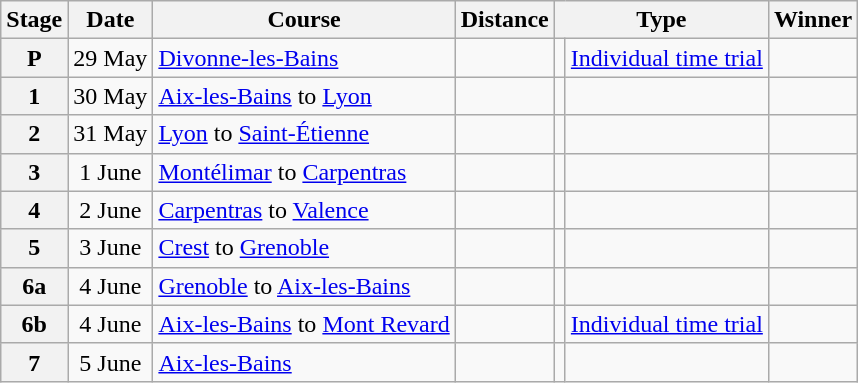<table class="wikitable">
<tr>
<th>Stage</th>
<th>Date</th>
<th>Course</th>
<th>Distance</th>
<th scope="col" colspan="2">Type</th>
<th>Winner</th>
</tr>
<tr>
<th scope="row" style="text-align:center;">P</th>
<td style="text-align:center;">29 May</td>
<td><a href='#'>Divonne-les-Bains</a></td>
<td style="text-align:center;"></td>
<td></td>
<td><a href='#'>Individual time trial</a></td>
<td></td>
</tr>
<tr>
<th scope="row" style="text-align:center;">1</th>
<td style="text-align:center;">30 May</td>
<td><a href='#'>Aix-les-Bains</a> to <a href='#'>Lyon</a></td>
<td style="text-align:center;"></td>
<td></td>
<td></td>
<td></td>
</tr>
<tr>
<th scope="row" style="text-align:center;">2</th>
<td style="text-align:center;">31 May</td>
<td><a href='#'>Lyon</a> to <a href='#'>Saint-Étienne</a></td>
<td style="text-align:center;"></td>
<td></td>
<td></td>
<td></td>
</tr>
<tr>
<th scope="row" style="text-align:center;">3</th>
<td style="text-align:center;">1 June</td>
<td><a href='#'>Montélimar</a> to <a href='#'>Carpentras</a></td>
<td style="text-align:center;"></td>
<td></td>
<td></td>
<td></td>
</tr>
<tr>
<th scope="row" style="text-align:center;">4</th>
<td style="text-align:center;">2 June</td>
<td><a href='#'>Carpentras</a> to <a href='#'>Valence</a></td>
<td style="text-align:center;"></td>
<td></td>
<td></td>
<td></td>
</tr>
<tr>
<th scope="row" style="text-align:center;">5</th>
<td style="text-align:center;">3 June</td>
<td><a href='#'>Crest</a> to <a href='#'>Grenoble</a></td>
<td style="text-align:center;"></td>
<td></td>
<td></td>
<td></td>
</tr>
<tr>
<th scope="row" style="text-align:center;">6a</th>
<td style="text-align:center;">4 June</td>
<td><a href='#'>Grenoble</a> to <a href='#'>Aix-les-Bains</a></td>
<td style="text-align:center;"></td>
<td></td>
<td></td>
<td></td>
</tr>
<tr>
<th scope="row" style="text-align:center;">6b</th>
<td style="text-align:center;">4 June</td>
<td><a href='#'>Aix-les-Bains</a> to <a href='#'>Mont Revard</a></td>
<td style="text-align:center;"></td>
<td></td>
<td><a href='#'>Individual time trial</a></td>
<td></td>
</tr>
<tr>
<th scope="row" style="text-align:center;">7</th>
<td style="text-align:center;">5 June</td>
<td><a href='#'>Aix-les-Bains</a></td>
<td style="text-align:center;"></td>
<td></td>
<td></td>
<td></td>
</tr>
</table>
